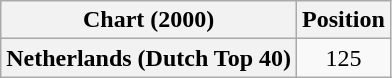<table class="wikitable plainrowheaders" style="text-align:center">
<tr>
<th>Chart (2000)</th>
<th>Position</th>
</tr>
<tr>
<th scope="row">Netherlands (Dutch Top 40)</th>
<td>125</td>
</tr>
</table>
